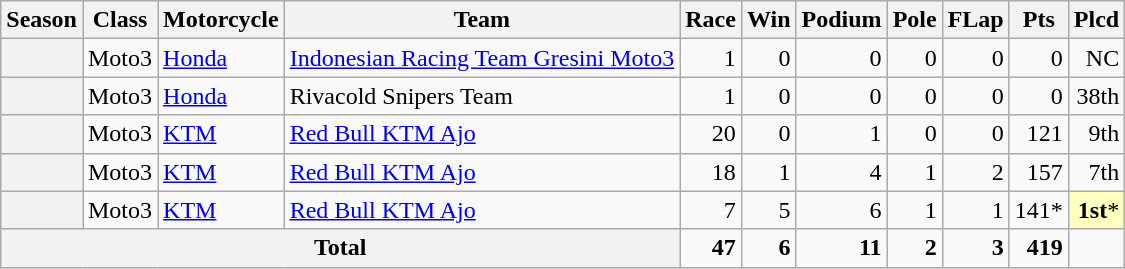<table class="wikitable" style="text-align:right;">
<tr>
<th>Season</th>
<th>Class</th>
<th>Motorcycle</th>
<th>Team</th>
<th>Race</th>
<th>Win</th>
<th>Podium</th>
<th>Pole</th>
<th>FLap</th>
<th>Pts</th>
<th>Plcd</th>
</tr>
<tr>
<th></th>
<td>Moto3</td>
<td style="text-align:left;"><a href='#'>Honda</a></td>
<td style="text-align:left;"><a href='#'>Indonesian Racing Team Gresini Moto3</a></td>
<td>1</td>
<td>0</td>
<td>0</td>
<td>0</td>
<td>0</td>
<td>0</td>
<td>NC</td>
</tr>
<tr>
<th></th>
<td>Moto3</td>
<td style="text-align:left;"><a href='#'>Honda</a></td>
<td style="text-align:left;">Rivacold Snipers Team</td>
<td>1</td>
<td>0</td>
<td>0</td>
<td>0</td>
<td>0</td>
<td>0</td>
<td>38th</td>
</tr>
<tr>
<th></th>
<td>Moto3</td>
<td style="text-align:left;"><a href='#'>KTM</a></td>
<td style="text-align:left;"><a href='#'>Red Bull KTM Ajo</a></td>
<td>20</td>
<td>0</td>
<td>1</td>
<td>0</td>
<td>0</td>
<td>121</td>
<td>9th</td>
</tr>
<tr>
<th></th>
<td>Moto3</td>
<td style="text-align:left;"><a href='#'>KTM</a></td>
<td style="text-align:left;"><a href='#'>Red Bull KTM Ajo</a></td>
<td>18</td>
<td>1</td>
<td>4</td>
<td>1</td>
<td>2</td>
<td>157</td>
<td>7th</td>
</tr>
<tr>
<th></th>
<td>Moto3</td>
<td style="text-align:left;"><a href='#'>KTM</a></td>
<td style="text-align:left;"><a href='#'>Red Bull KTM Ajo</a></td>
<td>7</td>
<td>5</td>
<td>6</td>
<td>1</td>
<td>1</td>
<td>141*</td>
<td style="background:#FFFFBF;"><strong>1st</strong>*</td>
</tr>
<tr>
<th colspan="4">Total</th>
<td><strong>47</strong></td>
<td><strong>6</strong></td>
<td><strong>11</strong></td>
<td><strong>2</strong></td>
<td><strong>3</strong></td>
<td><strong>419</strong></td>
<td></td>
</tr>
</table>
